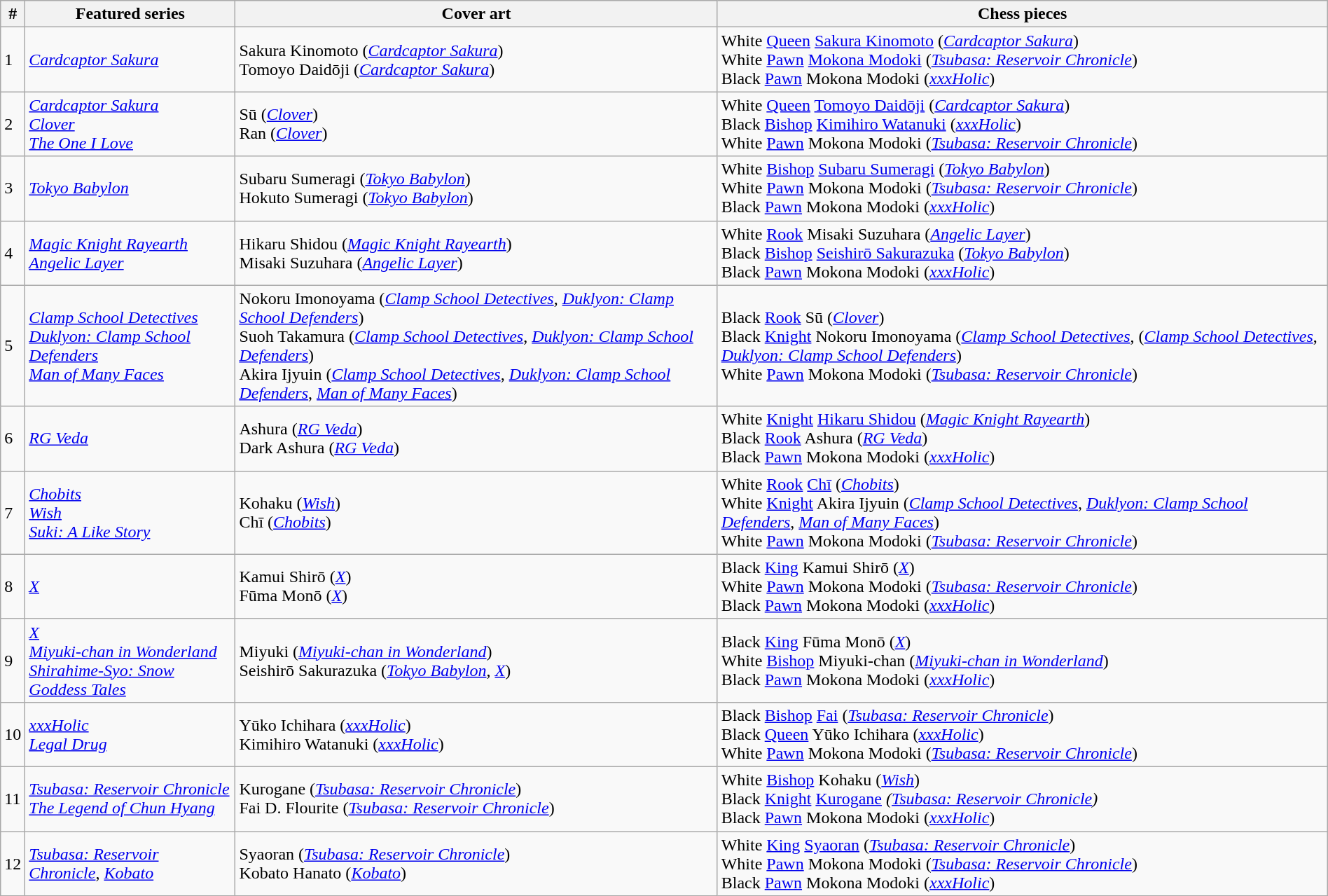<table class="wikitable" width="100%">
<tr>
<th>#</th>
<th>Featured series</th>
<th>Cover art</th>
<th>Chess pieces</th>
</tr>
<tr>
<td>1</td>
<td><em><a href='#'>Cardcaptor Sakura</a></em></td>
<td>Sakura Kinomoto (<em><a href='#'>Cardcaptor Sakura</a></em>)<br>Tomoyo Daidōji (<em><a href='#'>Cardcaptor Sakura</a></em>)</td>
<td>White <a href='#'>Queen</a> <a href='#'>Sakura Kinomoto</a> (<em><a href='#'>Cardcaptor Sakura</a></em>)<br>White <a href='#'>Pawn</a> <a href='#'>Mokona Modoki</a> (<em><a href='#'>Tsubasa: Reservoir Chronicle</a></em>)<br>Black <a href='#'>Pawn</a> Mokona Modoki (<em><a href='#'>xxxHolic</a></em>)</td>
</tr>
<tr>
<td>2</td>
<td><em><a href='#'>Cardcaptor Sakura</a></em><br><em><a href='#'>Clover</a></em><br><em><a href='#'>The One I Love</a></em></td>
<td>Sū (<em><a href='#'>Clover</a></em>)<br>Ran (<em><a href='#'>Clover</a></em>)</td>
<td>White <a href='#'>Queen</a> <a href='#'>Tomoyo Daidōji</a> (<em><a href='#'>Cardcaptor Sakura</a></em>)<br>Black <a href='#'>Bishop</a> <a href='#'>Kimihiro Watanuki</a> (<em><a href='#'>xxxHolic</a></em>)<br>White <a href='#'>Pawn</a> Mokona Modoki (<em><a href='#'>Tsubasa: Reservoir Chronicle</a></em>)</td>
</tr>
<tr>
<td>3</td>
<td><em><a href='#'>Tokyo Babylon</a></em></td>
<td>Subaru Sumeragi (<em><a href='#'>Tokyo Babylon</a></em>)<br>Hokuto Sumeragi (<em><a href='#'>Tokyo Babylon</a></em>)</td>
<td>White <a href='#'>Bishop</a> <a href='#'>Subaru Sumeragi</a> (<em><a href='#'>Tokyo Babylon</a></em>)<br>White <a href='#'>Pawn</a> Mokona Modoki (<em><a href='#'>Tsubasa: Reservoir Chronicle</a></em>)<br>Black <a href='#'>Pawn</a> Mokona Modoki (<em><a href='#'>xxxHolic</a></em>)</td>
</tr>
<tr>
<td>4</td>
<td><em><a href='#'>Magic Knight Rayearth</a></em><br><em><a href='#'>Angelic Layer</a></em></td>
<td>Hikaru Shidou (<em><a href='#'>Magic Knight Rayearth</a></em>)<br>Misaki Suzuhara (<em><a href='#'>Angelic Layer</a></em>)</td>
<td>White <a href='#'>Rook</a> Misaki Suzuhara (<em><a href='#'>Angelic Layer</a></em>)<br>Black <a href='#'>Bishop</a> <a href='#'>Seishirō Sakurazuka</a> (<em><a href='#'>Tokyo Babylon</a></em>)<br>Black <a href='#'>Pawn</a> Mokona Modoki (<em><a href='#'>xxxHolic</a></em>)</td>
</tr>
<tr>
<td>5</td>
<td><em><a href='#'>Clamp School Detectives</a></em><br><em><a href='#'>Duklyon: Clamp School Defenders</a></em><br><em><a href='#'>Man of Many Faces</a></em></td>
<td>Nokoru Imonoyama (<em><a href='#'>Clamp School Detectives</a></em>, <em><a href='#'>Duklyon: Clamp School Defenders</a></em>)<br>Suoh Takamura (<em><a href='#'>Clamp School Detectives</a></em>, <em><a href='#'>Duklyon: Clamp School Defenders</a></em>)<br>Akira Ijyuin (<em><a href='#'>Clamp School Detectives</a></em>, <em><a href='#'>Duklyon: Clamp School Defenders</a></em>, <em><a href='#'>Man of Many Faces</a></em>)</td>
<td>Black <a href='#'>Rook</a> Sū (<em><a href='#'>Clover</a></em>)<br>Black <a href='#'>Knight</a> Nokoru Imonoyama (<em><a href='#'>Clamp School Detectives</a></em>, (<em><a href='#'>Clamp School Detectives</a></em>, <em><a href='#'>Duklyon: Clamp School Defenders</a></em>)<br>White <a href='#'>Pawn</a> Mokona Modoki (<em><a href='#'>Tsubasa: Reservoir Chronicle</a></em>)</td>
</tr>
<tr>
<td>6</td>
<td><em><a href='#'>RG Veda</a></em></td>
<td>Ashura (<em><a href='#'>RG Veda</a></em>)<br>Dark Ashura (<em><a href='#'>RG Veda</a></em>)</td>
<td>White <a href='#'>Knight</a> <a href='#'>Hikaru Shidou</a> (<em><a href='#'>Magic Knight Rayearth</a></em>)<br>Black <a href='#'>Rook</a> Ashura (<em><a href='#'>RG Veda</a></em>)<br>Black <a href='#'>Pawn</a> Mokona Modoki (<em><a href='#'>xxxHolic</a></em>)</td>
</tr>
<tr>
<td>7</td>
<td><em><a href='#'>Chobits</a></em><br><em><a href='#'>Wish</a></em><br><em><a href='#'>Suki: A Like Story</a></em></td>
<td>Kohaku (<em><a href='#'>Wish</a></em>)<br>Chī (<em><a href='#'>Chobits</a></em>)</td>
<td>White <a href='#'>Rook</a> <a href='#'>Chī</a> (<em><a href='#'>Chobits</a></em>)<br> White <a href='#'>Knight</a> Akira Ijyuin (<em><a href='#'>Clamp School Detectives</a></em>, <em><a href='#'>Duklyon: Clamp School Defenders</a></em>, <em><a href='#'>Man of Many Faces</a></em>)<br>White <a href='#'>Pawn</a> Mokona Modoki (<em><a href='#'>Tsubasa: Reservoir Chronicle</a></em>)</td>
</tr>
<tr>
<td>8</td>
<td><em><a href='#'>X</a></em></td>
<td>Kamui Shirō (<em><a href='#'>X</a></em>)<br>Fūma Monō (<em><a href='#'>X</a></em>)</td>
<td>Black <a href='#'>King</a> Kamui Shirō (<em><a href='#'>X</a></em>)<br>White <a href='#'>Pawn</a> Mokona Modoki (<em><a href='#'>Tsubasa: Reservoir Chronicle</a></em>)<br>Black <a href='#'>Pawn</a> Mokona Modoki (<em><a href='#'>xxxHolic</a></em>)</td>
</tr>
<tr>
<td>9</td>
<td><em><a href='#'>X</a></em><br><em><a href='#'>Miyuki-chan in Wonderland</a></em><br><em><a href='#'>Shirahime-Syo: Snow Goddess Tales</a></em></td>
<td>Miyuki (<em><a href='#'>Miyuki-chan in Wonderland</a></em>)<br>Seishirō Sakurazuka (<em><a href='#'>Tokyo Babylon</a></em>, <em><a href='#'>X</a></em>)</td>
<td>Black <a href='#'>King</a> Fūma Monō (<em><a href='#'>X</a></em>)<br>White <a href='#'>Bishop</a> Miyuki-chan (<em><a href='#'>Miyuki-chan in Wonderland</a></em>)<br>Black <a href='#'>Pawn</a> Mokona Modoki (<em><a href='#'>xxxHolic</a></em>)</td>
</tr>
<tr>
<td>10</td>
<td><em><a href='#'>xxxHolic</a></em><br><em><a href='#'>Legal Drug</a></em></td>
<td>Yūko Ichihara (<em><a href='#'>xxxHolic</a></em>)<br>Kimihiro Watanuki (<em><a href='#'>xxxHolic</a></em>)</td>
<td>Black <a href='#'>Bishop</a> <a href='#'>Fai</a> (<em><a href='#'>Tsubasa: Reservoir Chronicle</a></em>)<br>Black <a href='#'>Queen</a> Yūko Ichihara (<em><a href='#'>xxxHolic</a></em>)<br>White <a href='#'>Pawn</a> Mokona Modoki (<em><a href='#'>Tsubasa: Reservoir Chronicle</a></em>)</td>
</tr>
<tr>
<td>11</td>
<td><em><a href='#'>Tsubasa: Reservoir Chronicle</a></em><br><em><a href='#'>The Legend of Chun Hyang</a></em></td>
<td>Kurogane (<em><a href='#'>Tsubasa: Reservoir Chronicle</a></em>) <br>Fai D. Flourite (<em><a href='#'>Tsubasa: Reservoir Chronicle</a></em>)</td>
<td>White <a href='#'>Bishop</a> Kohaku (<em><a href='#'>Wish</a></em>)<br>Black <a href='#'>Knight</a> <a href='#'>Kurogane</a> <em>(<a href='#'>Tsubasa: Reservoir Chronicle</a>)</em><br>Black <a href='#'>Pawn</a> Mokona Modoki (<em><a href='#'>xxxHolic</a></em>)</td>
</tr>
<tr>
<td>12</td>
<td><em><a href='#'>Tsubasa: Reservoir Chronicle</a></em>, <em><a href='#'>Kobato</a></em></td>
<td>Syaoran (<em><a href='#'>Tsubasa: Reservoir Chronicle</a></em>) <br>Kobato Hanato (<em><a href='#'>Kobato</a></em>)</td>
<td>White <a href='#'>King</a> <a href='#'>Syaoran</a> (<em><a href='#'>Tsubasa: Reservoir Chronicle</a></em>)<br>White <a href='#'>Pawn</a> Mokona Modoki (<em><a href='#'>Tsubasa: Reservoir Chronicle</a></em>)<br>Black <a href='#'>Pawn</a> Mokona Modoki (<em><a href='#'>xxxHolic</a></em>)</td>
</tr>
</table>
